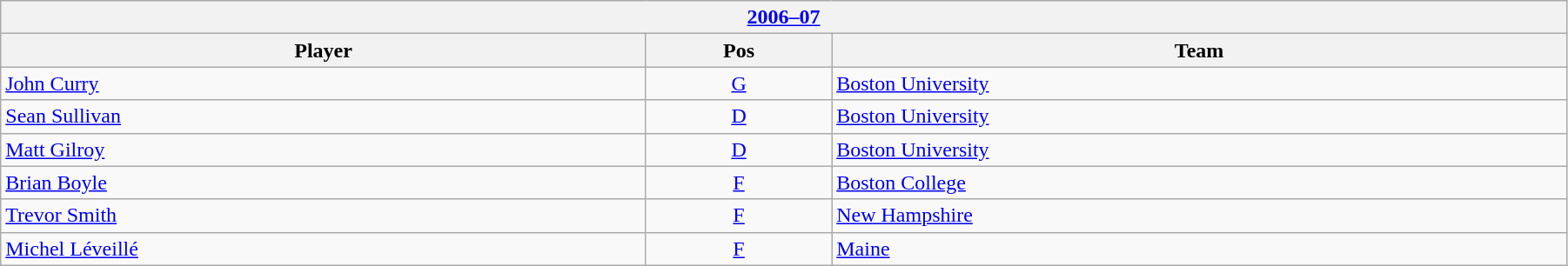<table class="wikitable" width=95%>
<tr>
<th colspan=3><a href='#'>2006–07</a></th>
</tr>
<tr>
<th>Player</th>
<th>Pos</th>
<th>Team</th>
</tr>
<tr>
<td><a href='#'>John Curry</a></td>
<td align=center><a href='#'>G</a></td>
<td><a href='#'>Boston University</a></td>
</tr>
<tr>
<td><a href='#'>Sean Sullivan</a></td>
<td align=center><a href='#'>D</a></td>
<td><a href='#'>Boston University</a></td>
</tr>
<tr>
<td><a href='#'>Matt Gilroy</a></td>
<td align=center><a href='#'>D</a></td>
<td><a href='#'>Boston University</a></td>
</tr>
<tr>
<td><a href='#'>Brian Boyle</a></td>
<td align=center><a href='#'>F</a></td>
<td><a href='#'>Boston College</a></td>
</tr>
<tr>
<td><a href='#'>Trevor Smith</a></td>
<td align=center><a href='#'>F</a></td>
<td><a href='#'>New Hampshire</a></td>
</tr>
<tr>
<td><a href='#'>Michel Léveillé</a></td>
<td align=center><a href='#'>F</a></td>
<td><a href='#'>Maine</a></td>
</tr>
</table>
